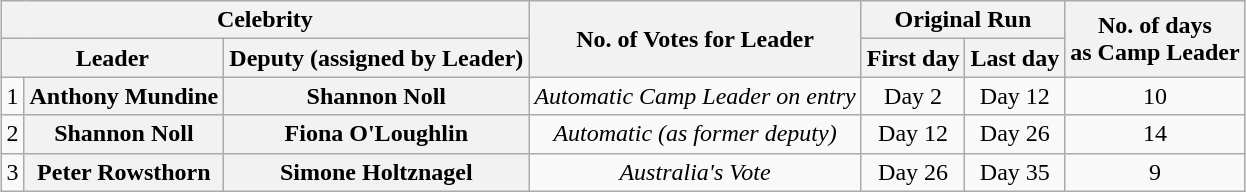<table class="wikitable" style="margin:auto; text-align:center;">
<tr>
<th colspan="3">Celebrity</th>
<th rowspan="2">No. of Votes for Leader</th>
<th colspan="2">Original Run</th>
<th rowspan="2">No. of days<br>as Camp Leader</th>
</tr>
<tr>
<th colspan="2">Leader</th>
<th>Deputy (assigned by Leader)</th>
<th>First day</th>
<th>Last day</th>
</tr>
<tr>
<td>1</td>
<th>Anthony Mundine</th>
<th>Shannon Noll</th>
<td><em>Automatic Camp Leader on entry</em></td>
<td>Day 2</td>
<td>Day 12</td>
<td>10</td>
</tr>
<tr>
<td>2</td>
<th>Shannon Noll</th>
<th>Fiona O'Loughlin</th>
<td><em>Automatic (as former deputy)</em></td>
<td>Day 12</td>
<td>Day 26</td>
<td>14</td>
</tr>
<tr>
<td>3</td>
<th>Peter Rowsthorn</th>
<th>Simone Holtznagel</th>
<td><em>Australia's Vote</em></td>
<td>Day 26</td>
<td>Day 35</td>
<td>9</td>
</tr>
</table>
